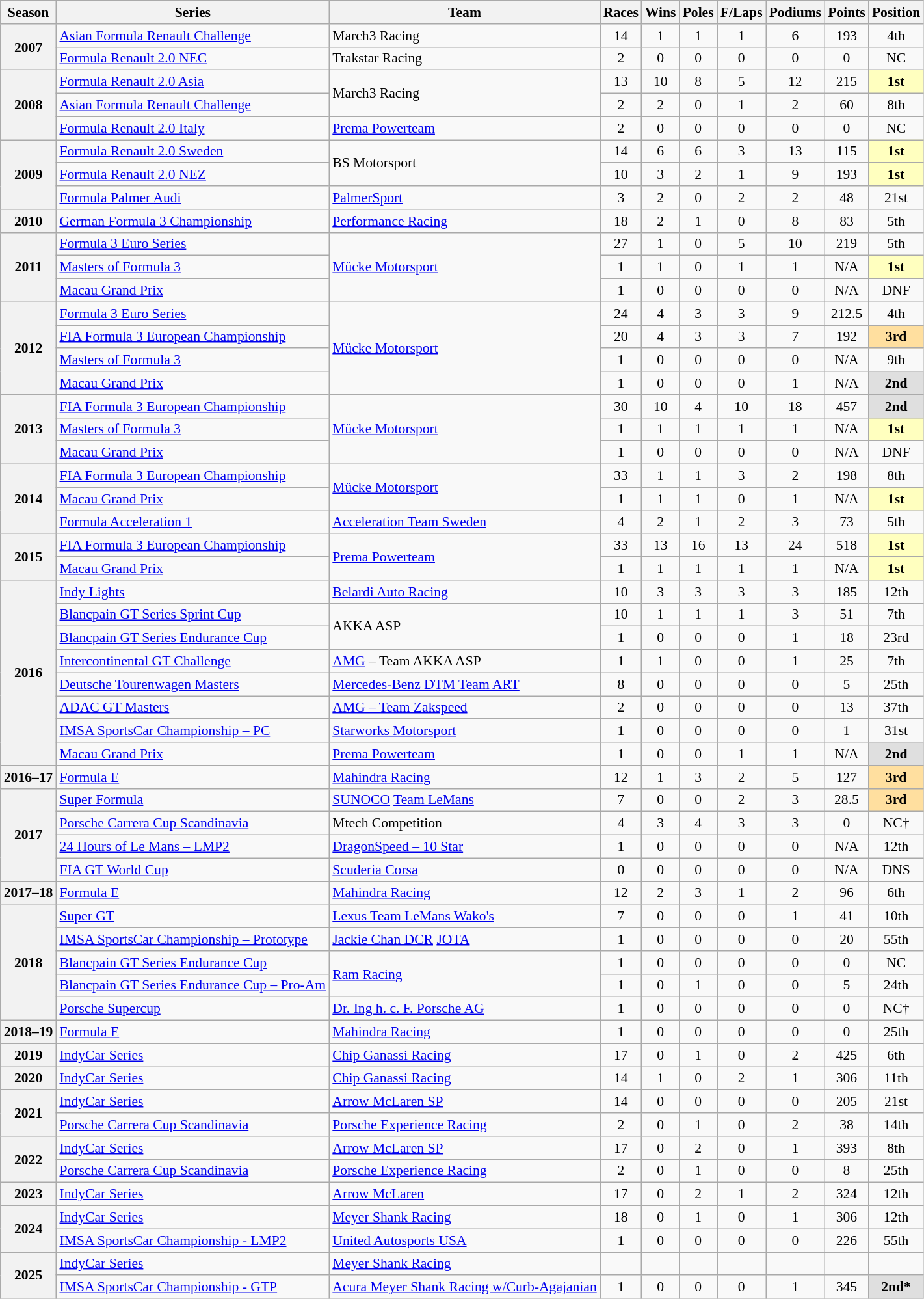<table class="wikitable" style="font-size: 90%; text-align:center">
<tr>
<th>Season</th>
<th>Series</th>
<th>Team</th>
<th>Races</th>
<th>Wins</th>
<th>Poles</th>
<th>F/Laps</th>
<th>Podiums</th>
<th>Points</th>
<th>Position</th>
</tr>
<tr>
<th rowspan=2>2007</th>
<td align=left><a href='#'>Asian Formula Renault Challenge</a></td>
<td align=left>March3 Racing</td>
<td>14</td>
<td>1</td>
<td>1</td>
<td>1</td>
<td>6</td>
<td>193</td>
<td>4th</td>
</tr>
<tr>
<td align=left><a href='#'>Formula Renault 2.0 NEC</a></td>
<td align=left>Trakstar Racing</td>
<td>2</td>
<td>0</td>
<td>0</td>
<td>0</td>
<td>0</td>
<td>0</td>
<td>NC</td>
</tr>
<tr>
<th rowspan=3>2008</th>
<td align=left><a href='#'>Formula Renault 2.0 Asia</a></td>
<td rowspan=2 align=left>March3 Racing</td>
<td>13</td>
<td>10</td>
<td>8</td>
<td>5</td>
<td>12</td>
<td>215</td>
<td style="background:#FFFFBF;"><strong>1st</strong></td>
</tr>
<tr>
<td align=left><a href='#'>Asian Formula Renault Challenge</a></td>
<td>2</td>
<td>2</td>
<td>0</td>
<td>1</td>
<td>2</td>
<td>60</td>
<td>8th</td>
</tr>
<tr>
<td align=left><a href='#'>Formula Renault 2.0 Italy</a></td>
<td align=left><a href='#'>Prema Powerteam</a></td>
<td>2</td>
<td>0</td>
<td>0</td>
<td>0</td>
<td>0</td>
<td>0</td>
<td>NC</td>
</tr>
<tr>
<th rowspan=3>2009</th>
<td align=left><a href='#'>Formula Renault 2.0 Sweden</a></td>
<td rowspan=2 align=left>BS Motorsport</td>
<td>14</td>
<td>6</td>
<td>6</td>
<td>3</td>
<td>13</td>
<td>115</td>
<td style="background:#FFFFBF;"><strong>1st</strong></td>
</tr>
<tr>
<td align=left><a href='#'>Formula Renault 2.0 NEZ</a></td>
<td>10</td>
<td>3</td>
<td>2</td>
<td>1</td>
<td>9</td>
<td>193</td>
<td style="background:#FFFFBF;"><strong>1st</strong></td>
</tr>
<tr>
<td align=left><a href='#'>Formula Palmer Audi</a></td>
<td align=left><a href='#'>PalmerSport</a></td>
<td>3</td>
<td>2</td>
<td>0</td>
<td>2</td>
<td>2</td>
<td>48</td>
<td>21st</td>
</tr>
<tr>
<th>2010</th>
<td align=left><a href='#'>German Formula 3 Championship</a></td>
<td align=left><a href='#'>Performance Racing</a></td>
<td>18</td>
<td>2</td>
<td>1</td>
<td>0</td>
<td>8</td>
<td>83</td>
<td>5th</td>
</tr>
<tr>
<th rowspan=3>2011</th>
<td align=left><a href='#'>Formula 3 Euro Series</a></td>
<td align=left rowspan=3><a href='#'>Mücke Motorsport</a></td>
<td>27</td>
<td>1</td>
<td>0</td>
<td>5</td>
<td>10</td>
<td>219</td>
<td>5th</td>
</tr>
<tr>
<td align=left><a href='#'>Masters of Formula 3</a></td>
<td>1</td>
<td>1</td>
<td>0</td>
<td>1</td>
<td>1</td>
<td>N/A</td>
<td style="background:#FFFFBF;"><strong>1st</strong></td>
</tr>
<tr>
<td align=left><a href='#'>Macau Grand Prix</a></td>
<td>1</td>
<td>0</td>
<td>0</td>
<td>0</td>
<td>0</td>
<td>N/A</td>
<td>DNF</td>
</tr>
<tr>
<th rowspan=4>2012</th>
<td align=left><a href='#'>Formula 3 Euro Series</a></td>
<td align=left rowspan=4><a href='#'>Mücke Motorsport</a></td>
<td>24</td>
<td>4</td>
<td>3</td>
<td>3</td>
<td>9</td>
<td>212.5</td>
<td>4th</td>
</tr>
<tr>
<td align=left><a href='#'>FIA Formula 3 European Championship</a></td>
<td>20</td>
<td>4</td>
<td>3</td>
<td>3</td>
<td>7</td>
<td>192</td>
<td style="background:#FFDF9F;"><strong>3rd</strong></td>
</tr>
<tr>
<td align=left><a href='#'>Masters of Formula 3</a></td>
<td>1</td>
<td>0</td>
<td>0</td>
<td>0</td>
<td>0</td>
<td>N/A</td>
<td>9th</td>
</tr>
<tr>
<td align=left><a href='#'>Macau Grand Prix</a></td>
<td>1</td>
<td>0</td>
<td>0</td>
<td>0</td>
<td>1</td>
<td>N/A</td>
<td style="background:#DFDFDF;"><strong>2nd</strong></td>
</tr>
<tr>
<th rowspan=3>2013</th>
<td align=left><a href='#'>FIA Formula 3 European Championship</a></td>
<td align=left rowspan=3><a href='#'>Mücke Motorsport</a></td>
<td>30</td>
<td>10</td>
<td>4</td>
<td>10</td>
<td>18</td>
<td>457</td>
<td style="background:#DFDFDF;"><strong>2nd</strong></td>
</tr>
<tr>
<td align=left><a href='#'>Masters of Formula 3</a></td>
<td>1</td>
<td>1</td>
<td>1</td>
<td>1</td>
<td>1</td>
<td>N/A</td>
<td style="background:#FFFFBF;"><strong>1st</strong></td>
</tr>
<tr>
<td align=left><a href='#'>Macau Grand Prix</a></td>
<td>1</td>
<td>0</td>
<td>0</td>
<td>0</td>
<td>0</td>
<td>N/A</td>
<td>DNF</td>
</tr>
<tr>
<th rowspan=3>2014</th>
<td align=left><a href='#'>FIA Formula 3 European Championship</a></td>
<td align=left rowspan=2><a href='#'>Mücke Motorsport</a></td>
<td>33</td>
<td>1</td>
<td>1</td>
<td>3</td>
<td>2</td>
<td>198</td>
<td>8th</td>
</tr>
<tr>
<td align=left><a href='#'>Macau Grand Prix</a></td>
<td>1</td>
<td>1</td>
<td>1</td>
<td>0</td>
<td>1</td>
<td>N/A</td>
<td style="background:#FFFFBF;"><strong>1st</strong></td>
</tr>
<tr>
<td align=left><a href='#'>Formula Acceleration 1</a></td>
<td align=left><a href='#'>Acceleration Team Sweden</a></td>
<td>4</td>
<td>2</td>
<td>1</td>
<td>2</td>
<td>3</td>
<td>73</td>
<td>5th</td>
</tr>
<tr>
<th rowspan=2>2015</th>
<td align=left><a href='#'>FIA Formula 3 European Championship</a></td>
<td align=left rowspan=2><a href='#'>Prema Powerteam</a></td>
<td>33</td>
<td>13</td>
<td>16</td>
<td>13</td>
<td>24</td>
<td>518</td>
<td style="background:#FFFFBF;"><strong>1st</strong></td>
</tr>
<tr>
<td align=left><a href='#'>Macau Grand Prix</a></td>
<td>1</td>
<td>1</td>
<td>1</td>
<td>1</td>
<td>1</td>
<td>N/A</td>
<td style="background:#FFFFBF;"><strong>1st</strong></td>
</tr>
<tr>
<th rowspan=8>2016</th>
<td align=left><a href='#'>Indy Lights</a></td>
<td align=left><a href='#'>Belardi Auto Racing</a></td>
<td>10</td>
<td>3</td>
<td>3</td>
<td>3</td>
<td>3</td>
<td>185</td>
<td>12th</td>
</tr>
<tr>
<td align=left><a href='#'>Blancpain GT Series Sprint Cup</a></td>
<td align=left rowspan=2>AKKA ASP</td>
<td>10</td>
<td>1</td>
<td>1</td>
<td>1</td>
<td>3</td>
<td>51</td>
<td>7th</td>
</tr>
<tr>
<td align=left><a href='#'>Blancpain GT Series Endurance Cup</a></td>
<td>1</td>
<td>0</td>
<td>0</td>
<td>0</td>
<td>1</td>
<td>18</td>
<td>23rd</td>
</tr>
<tr>
<td align=left><a href='#'>Intercontinental GT Challenge</a></td>
<td align=left><a href='#'>AMG</a> – Team AKKA ASP</td>
<td>1</td>
<td>1</td>
<td>0</td>
<td>0</td>
<td>1</td>
<td>25</td>
<td>7th</td>
</tr>
<tr>
<td align=left><a href='#'>Deutsche Tourenwagen Masters</a></td>
<td align=left><a href='#'>Mercedes-Benz DTM Team ART</a></td>
<td>8</td>
<td>0</td>
<td>0</td>
<td>0</td>
<td>0</td>
<td>5</td>
<td>25th</td>
</tr>
<tr>
<td align=left><a href='#'>ADAC GT Masters</a></td>
<td align=left><a href='#'>AMG – Team Zakspeed</a></td>
<td>2</td>
<td>0</td>
<td>0</td>
<td>0</td>
<td>0</td>
<td>13</td>
<td>37th</td>
</tr>
<tr>
<td align=left><a href='#'>IMSA SportsCar Championship – PC</a></td>
<td align=left><a href='#'>Starworks Motorsport</a></td>
<td>1</td>
<td>0</td>
<td>0</td>
<td>0</td>
<td>0</td>
<td>1</td>
<td>31st</td>
</tr>
<tr>
<td align=left><a href='#'>Macau Grand Prix</a></td>
<td align=left><a href='#'>Prema Powerteam</a></td>
<td>1</td>
<td>0</td>
<td>0</td>
<td>1</td>
<td>1</td>
<td>N/A</td>
<td style="background:#DFDFDF;"><strong>2nd</strong></td>
</tr>
<tr>
<th>2016–17</th>
<td align=left><a href='#'>Formula E</a></td>
<td align=left><a href='#'>Mahindra Racing</a></td>
<td>12</td>
<td>1</td>
<td>3</td>
<td>2</td>
<td>5</td>
<td>127</td>
<td style="background:#FFDF9F;"><strong>3rd</strong></td>
</tr>
<tr>
<th rowspan=4>2017</th>
<td align=left><a href='#'>Super Formula</a></td>
<td align=left><a href='#'>SUNOCO</a> <a href='#'>Team LeMans</a></td>
<td>7</td>
<td>0</td>
<td>0</td>
<td>2</td>
<td>3</td>
<td>28.5</td>
<td style="background:#FFDF9F;"><strong>3rd</strong></td>
</tr>
<tr>
<td align=left><a href='#'>Porsche Carrera Cup Scandinavia</a></td>
<td align=left>Mtech Competition</td>
<td>4</td>
<td>3</td>
<td>4</td>
<td>3</td>
<td>3</td>
<td>0</td>
<td>NC†</td>
</tr>
<tr>
<td align=left><a href='#'>24 Hours of Le Mans – LMP2</a></td>
<td align=left><a href='#'>DragonSpeed – 10 Star</a></td>
<td>1</td>
<td>0</td>
<td>0</td>
<td>0</td>
<td>0</td>
<td>N/A</td>
<td>12th</td>
</tr>
<tr>
<td align=left><a href='#'>FIA GT World Cup</a></td>
<td align=left><a href='#'>Scuderia Corsa</a></td>
<td>0</td>
<td>0</td>
<td>0</td>
<td>0</td>
<td>0</td>
<td>N/A</td>
<td>DNS</td>
</tr>
<tr>
<th>2017–18</th>
<td align=left><a href='#'>Formula E</a></td>
<td align=left><a href='#'>Mahindra Racing</a></td>
<td>12</td>
<td>2</td>
<td>3</td>
<td>1</td>
<td>2</td>
<td>96</td>
<td>6th</td>
</tr>
<tr>
<th rowspan=5>2018</th>
<td align=left><a href='#'>Super GT</a></td>
<td align=left><a href='#'>Lexus Team LeMans Wako's</a></td>
<td>7</td>
<td>0</td>
<td>0</td>
<td>0</td>
<td>1</td>
<td>41</td>
<td>10th</td>
</tr>
<tr>
<td align=left><a href='#'>IMSA SportsCar Championship – Prototype</a></td>
<td align=left><a href='#'>Jackie Chan DCR</a> <a href='#'>JOTA</a></td>
<td>1</td>
<td>0</td>
<td>0</td>
<td>0</td>
<td>0</td>
<td>20</td>
<td>55th</td>
</tr>
<tr>
<td align=left><a href='#'>Blancpain GT Series Endurance Cup</a></td>
<td align=left rowspan=2><a href='#'>Ram Racing</a></td>
<td>1</td>
<td>0</td>
<td>0</td>
<td>0</td>
<td>0</td>
<td>0</td>
<td>NC</td>
</tr>
<tr>
<td align=left><a href='#'>Blancpain GT Series Endurance Cup – Pro-Am</a></td>
<td>1</td>
<td>0</td>
<td>1</td>
<td>0</td>
<td>0</td>
<td>5</td>
<td>24th</td>
</tr>
<tr>
<td align=left><a href='#'>Porsche Supercup</a></td>
<td align=left><a href='#'>Dr. Ing h. c. F. Porsche AG</a></td>
<td>1</td>
<td>0</td>
<td>0</td>
<td>0</td>
<td>0</td>
<td>0</td>
<td>NC†</td>
</tr>
<tr>
<th>2018–19</th>
<td align=left><a href='#'>Formula E</a></td>
<td align=left><a href='#'>Mahindra Racing</a></td>
<td>1</td>
<td>0</td>
<td>0</td>
<td>0</td>
<td>0</td>
<td>0</td>
<td>25th</td>
</tr>
<tr>
<th>2019</th>
<td align=left><a href='#'>IndyCar Series</a></td>
<td align=left><a href='#'>Chip Ganassi Racing</a></td>
<td>17</td>
<td>0</td>
<td>1</td>
<td>0</td>
<td>2</td>
<td>425</td>
<td>6th</td>
</tr>
<tr>
<th>2020</th>
<td align=left><a href='#'>IndyCar Series</a></td>
<td align=left><a href='#'>Chip Ganassi Racing</a></td>
<td>14</td>
<td>1</td>
<td>0</td>
<td>2</td>
<td>1</td>
<td>306</td>
<td>11th</td>
</tr>
<tr>
<th rowspan=2>2021</th>
<td align=left><a href='#'>IndyCar Series</a></td>
<td align=left><a href='#'>Arrow McLaren SP</a></td>
<td>14</td>
<td>0</td>
<td>0</td>
<td>0</td>
<td>0</td>
<td>205</td>
<td>21st</td>
</tr>
<tr>
<td align=left><a href='#'>Porsche Carrera Cup Scandinavia</a></td>
<td align=left><a href='#'>Porsche Experience Racing</a></td>
<td>2</td>
<td>0</td>
<td>1</td>
<td>0</td>
<td>2</td>
<td>38</td>
<td>14th</td>
</tr>
<tr>
<th rowspan="2">2022</th>
<td align=left><a href='#'>IndyCar Series</a></td>
<td align=left><a href='#'>Arrow McLaren SP</a></td>
<td>17</td>
<td>0</td>
<td>2</td>
<td>0</td>
<td>1</td>
<td>393</td>
<td>8th</td>
</tr>
<tr>
<td align=left><a href='#'>Porsche Carrera Cup Scandinavia</a></td>
<td align=left><a href='#'>Porsche Experience Racing</a></td>
<td>2</td>
<td>0</td>
<td>1</td>
<td>0</td>
<td>0</td>
<td>8</td>
<td>25th</td>
</tr>
<tr>
<th>2023</th>
<td align=left><a href='#'>IndyCar Series</a></td>
<td align=left><a href='#'>Arrow McLaren</a></td>
<td>17</td>
<td>0</td>
<td>2</td>
<td>1</td>
<td>2</td>
<td>324</td>
<td>12th</td>
</tr>
<tr>
<th rowspan=2>2024</th>
<td align=left><a href='#'>IndyCar Series</a></td>
<td align=left><a href='#'>Meyer Shank Racing</a></td>
<td>18</td>
<td>0</td>
<td>1</td>
<td>0</td>
<td>1</td>
<td>306</td>
<td>12th</td>
</tr>
<tr>
<td align=left><a href='#'>IMSA SportsCar Championship - LMP2</a></td>
<td align=left><a href='#'>United Autosports USA</a></td>
<td>1</td>
<td>0</td>
<td>0</td>
<td>0</td>
<td>0</td>
<td>226</td>
<td>55th</td>
</tr>
<tr>
<th rowspan="2">2025</th>
<td align=left><a href='#'>IndyCar Series</a></td>
<td align=left><a href='#'>Meyer Shank Racing</a></td>
<td></td>
<td></td>
<td></td>
<td></td>
<td></td>
<td></td>
<td></td>
</tr>
<tr>
<td align="left"><a href='#'>IMSA SportsCar Championship - GTP</a></td>
<td align="left"><a href='#'>Acura Meyer Shank Racing w/Curb-Agajanian</a></td>
<td>1</td>
<td>0</td>
<td>0</td>
<td>0</td>
<td>1</td>
<td>345</td>
<td style="background:#DFDFDF;"><strong>2nd*</strong></td>
</tr>
</table>
